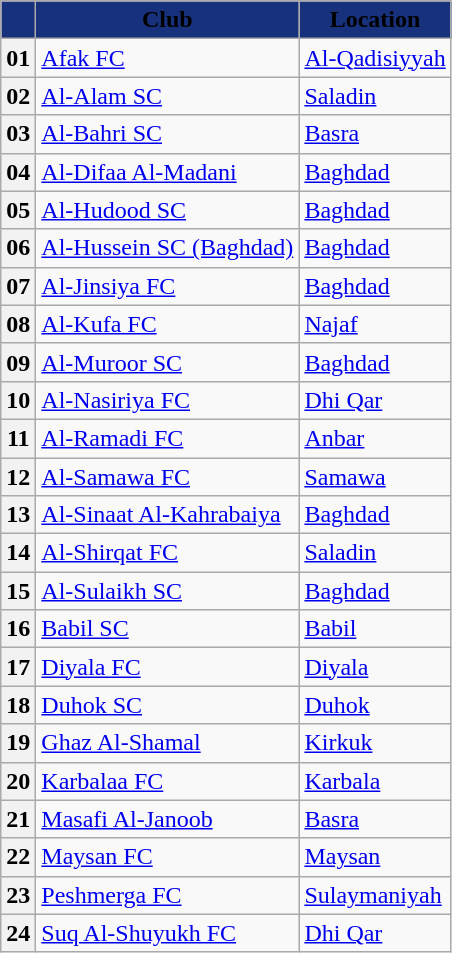<table class="wikitable sortable" style="text-align:left">
<tr>
<th style="background:#17317c;"></th>
<th style="background:#17317c;"><span>Club</span></th>
<th style="background:#17317c;"><span>Location</span></th>
</tr>
<tr>
<th>01</th>
<td><a href='#'>Afak FC</a></td>
<td><a href='#'>Al-Qadisiyyah</a></td>
</tr>
<tr>
<th>02</th>
<td><a href='#'>Al-Alam SC</a></td>
<td><a href='#'>Saladin</a></td>
</tr>
<tr>
<th>03</th>
<td><a href='#'>Al-Bahri SC</a></td>
<td><a href='#'>Basra</a></td>
</tr>
<tr>
<th>04</th>
<td><a href='#'>Al-Difaa Al-Madani</a></td>
<td><a href='#'>Baghdad</a></td>
</tr>
<tr>
<th>05</th>
<td><a href='#'>Al-Hudood SC</a></td>
<td><a href='#'>Baghdad</a></td>
</tr>
<tr>
<th>06</th>
<td><a href='#'>Al-Hussein SC (Baghdad)</a></td>
<td><a href='#'>Baghdad</a></td>
</tr>
<tr>
<th>07</th>
<td><a href='#'>Al-Jinsiya FC</a></td>
<td><a href='#'>Baghdad</a></td>
</tr>
<tr>
<th>08</th>
<td><a href='#'>Al-Kufa FC</a></td>
<td><a href='#'>Najaf</a></td>
</tr>
<tr>
<th>09</th>
<td><a href='#'>Al-Muroor SC</a></td>
<td><a href='#'>Baghdad</a></td>
</tr>
<tr>
<th>10</th>
<td><a href='#'>Al-Nasiriya FC</a></td>
<td><a href='#'>Dhi Qar</a></td>
</tr>
<tr>
<th>11</th>
<td><a href='#'>Al-Ramadi FC</a></td>
<td><a href='#'>Anbar</a></td>
</tr>
<tr>
<th>12</th>
<td><a href='#'>Al-Samawa FC</a></td>
<td><a href='#'>Samawa</a></td>
</tr>
<tr>
<th>13</th>
<td><a href='#'>Al-Sinaat Al-Kahrabaiya</a></td>
<td><a href='#'>Baghdad</a></td>
</tr>
<tr>
<th>14</th>
<td><a href='#'>Al-Shirqat FC</a></td>
<td><a href='#'>Saladin</a></td>
</tr>
<tr>
<th>15</th>
<td><a href='#'>Al-Sulaikh SC</a></td>
<td><a href='#'>Baghdad</a></td>
</tr>
<tr>
<th>16</th>
<td><a href='#'>Babil SC</a></td>
<td><a href='#'>Babil</a></td>
</tr>
<tr>
<th>17</th>
<td><a href='#'>Diyala FC</a></td>
<td><a href='#'>Diyala</a></td>
</tr>
<tr>
<th>18</th>
<td><a href='#'>Duhok SC</a></td>
<td><a href='#'>Duhok</a></td>
</tr>
<tr>
<th>19</th>
<td><a href='#'>Ghaz Al-Shamal</a></td>
<td><a href='#'>Kirkuk</a></td>
</tr>
<tr>
<th>20</th>
<td><a href='#'>Karbalaa FC</a></td>
<td><a href='#'>Karbala</a></td>
</tr>
<tr>
<th>21</th>
<td><a href='#'>Masafi Al-Janoob</a></td>
<td><a href='#'>Basra</a></td>
</tr>
<tr>
<th>22</th>
<td><a href='#'>Maysan FC</a></td>
<td><a href='#'>Maysan</a></td>
</tr>
<tr>
<th>23</th>
<td><a href='#'>Peshmerga FC</a></td>
<td><a href='#'>Sulaymaniyah</a></td>
</tr>
<tr>
<th>24</th>
<td><a href='#'>Suq Al-Shuyukh FC</a></td>
<td><a href='#'>Dhi Qar</a></td>
</tr>
</table>
